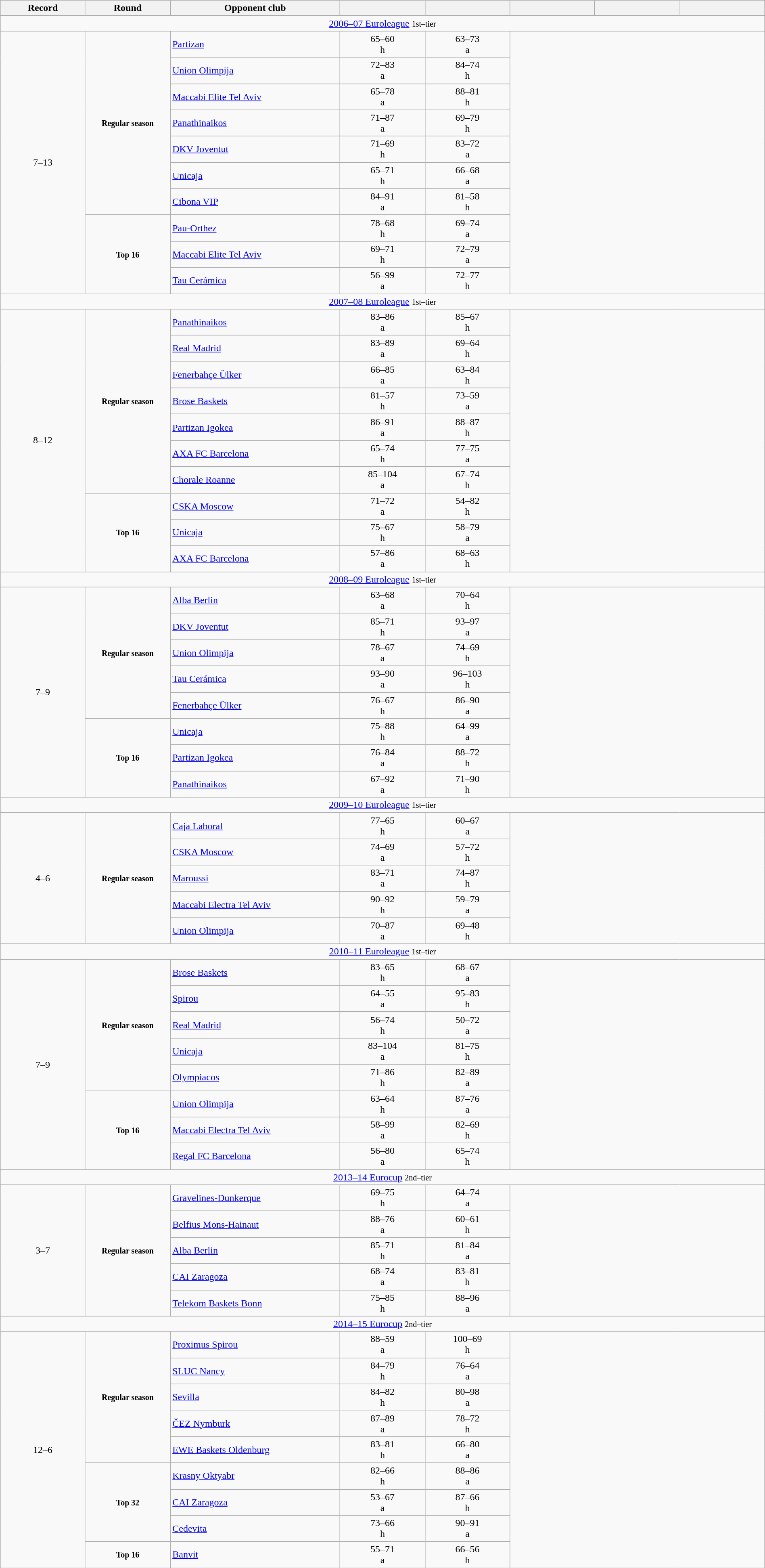<table class="wikitable" width=100% style="text-align: center;">
<tr>
<th width=10%>Record</th>
<th width=10%>Round</th>
<th width=20%>Opponent club</th>
<th width=10%></th>
<th width=10%></th>
<th width=10%></th>
<th width=10%></th>
<th width=10%></th>
</tr>
<tr>
<td colspan=8><a href='#'>2006–07 Euroleague</a> <small>1st–tier</small></td>
</tr>
<tr>
<td rowspan=10>7–13</td>
<td rowspan=7><small><strong>Regular season</strong></small></td>
<td align=left> <a href='#'>Partizan</a></td>
<td>65–60 <br>h</td>
<td>63–73 <br>a</td>
</tr>
<tr>
<td align=left> <a href='#'>Union Olimpija</a></td>
<td>72–83 <br>a</td>
<td>84–74 <br>h</td>
</tr>
<tr>
<td align=left> <a href='#'>Maccabi Elite Tel Aviv</a></td>
<td>65–78 <br>a</td>
<td>88–81 <br>h</td>
</tr>
<tr>
<td align=left> <a href='#'>Panathinaikos</a></td>
<td>71–87 <br>a</td>
<td>69–79 <br>h</td>
</tr>
<tr>
<td align=left> <a href='#'>DKV Joventut</a></td>
<td>71–69 <br>h</td>
<td>83–72 <br>a</td>
</tr>
<tr>
<td align=left> <a href='#'>Unicaja</a></td>
<td>65–71 <br>h</td>
<td>66–68 <br>a</td>
</tr>
<tr>
<td align=left> <a href='#'>Cibona VIP</a></td>
<td>84–91 <br>a</td>
<td>81–58 <br>h</td>
</tr>
<tr>
<td rowspan=3><small><strong>Top 16</strong></small></td>
<td align=left> <a href='#'>Pau-Orthez</a></td>
<td>78–68 <br>h</td>
<td>69–74 <br>a</td>
</tr>
<tr>
<td align=left> <a href='#'>Maccabi Elite Tel Aviv</a></td>
<td>69–71 <br>h</td>
<td>72–79 <br>a</td>
</tr>
<tr>
<td align=left> <a href='#'>Tau Cerámica</a></td>
<td>56–99 <br>a</td>
<td>72–77 <br>h</td>
</tr>
<tr>
<td colspan=8><a href='#'>2007–08 Euroleague</a> <small>1st–tier</small></td>
</tr>
<tr>
<td rowspan=10>8–12</td>
<td rowspan=7><small><strong>Regular season</strong></small></td>
<td align=left> <a href='#'>Panathinaikos</a></td>
<td>83–86 <br>a</td>
<td>85–67 <br>h</td>
</tr>
<tr>
<td align=left> <a href='#'>Real Madrid</a></td>
<td>83–89 <br>a</td>
<td>69–64 <br>h</td>
</tr>
<tr>
<td align=left> <a href='#'>Fenerbahçe Ülker</a></td>
<td>66–85 <br>a</td>
<td>63–84 <br>h</td>
</tr>
<tr>
<td align=left> <a href='#'>Brose Baskets</a></td>
<td>81–57 <br>h</td>
<td>73–59 <br>a</td>
</tr>
<tr>
<td align=left> <a href='#'>Partizan Igokea</a></td>
<td>86–91 <br>a</td>
<td>88–87 <br>h</td>
</tr>
<tr>
<td align=left> <a href='#'>AXA FC Barcelona</a></td>
<td>65–74 <br>h</td>
<td>77–75 <br>a</td>
</tr>
<tr>
<td align=left> <a href='#'>Chorale Roanne</a></td>
<td>85–104 <br>a</td>
<td>67–74 <br>h</td>
</tr>
<tr>
<td rowspan=3><small><strong>Top 16</strong></small></td>
<td align=left> <a href='#'>CSKA Moscow</a></td>
<td>71–72 <br>a</td>
<td>54–82 <br>h</td>
</tr>
<tr>
<td align=left> <a href='#'>Unicaja</a></td>
<td>75–67 <br>h</td>
<td>58–79 <br>a</td>
</tr>
<tr>
<td align=left> <a href='#'>AXA FC Barcelona</a></td>
<td>57–86 <br>a</td>
<td>68–63 <br>h</td>
</tr>
<tr>
<td colspan=8><a href='#'>2008–09 Euroleague</a> <small>1st–tier</small></td>
</tr>
<tr>
<td rowspan=8>7–9</td>
<td rowspan=5><small><strong>Regular season</strong></small></td>
<td align=left> <a href='#'>Alba Berlin</a></td>
<td>63–68 <br>a</td>
<td>70–64 <br>h</td>
</tr>
<tr>
<td align=left> <a href='#'>DKV Joventut</a></td>
<td>85–71 <br>h</td>
<td>93–97 <br>a</td>
</tr>
<tr>
<td align=left> <a href='#'>Union Olimpija</a></td>
<td>78–67 <br>a</td>
<td>74–69 <br>h</td>
</tr>
<tr>
<td align=left> <a href='#'>Tau Cerámica</a></td>
<td>93–90 <br>a</td>
<td>96–103 <br>h</td>
</tr>
<tr>
<td align=left> <a href='#'>Fenerbahçe Ülker</a></td>
<td>76–67 <br>h</td>
<td>86–90 <br>a</td>
</tr>
<tr>
<td rowspan=3><small><strong>Top 16</strong></small></td>
<td align=left> <a href='#'>Unicaja</a></td>
<td>75–88 <br>h</td>
<td>64–99 <br>a</td>
</tr>
<tr>
<td align=left> <a href='#'>Partizan Igokea</a></td>
<td>76–84 <br>a</td>
<td>88–72 <br>h</td>
</tr>
<tr>
<td align=left> <a href='#'>Panathinaikos</a></td>
<td>67–92 <br>a</td>
<td>71–90 <br>h</td>
</tr>
<tr>
<td colspan=8><a href='#'>2009–10 Euroleague</a> <small>1st–tier</small></td>
</tr>
<tr>
<td rowspan=5>4–6</td>
<td rowspan=5><small><strong>Regular season</strong></small></td>
<td align=left> <a href='#'>Caja Laboral</a></td>
<td>77–65 <br>h</td>
<td>60–67 <br>a</td>
</tr>
<tr>
<td align=left> <a href='#'>CSKA Moscow</a></td>
<td>74–69 <br>a</td>
<td>57–72 <br>h</td>
</tr>
<tr>
<td align=left> <a href='#'>Maroussi</a></td>
<td>83–71 <br>a</td>
<td>74–87 <br>h</td>
</tr>
<tr>
<td align=left> <a href='#'>Maccabi Electra Tel Aviv</a></td>
<td>90–92 <br>h</td>
<td>59–79 <br>a</td>
</tr>
<tr>
<td align=left> <a href='#'>Union Olimpija</a></td>
<td>70–87 <br>a</td>
<td>69–48 <br>h</td>
</tr>
<tr>
<td colspan=8><a href='#'>2010–11 Euroleague</a> <small>1st–tier</small></td>
</tr>
<tr>
<td rowspan=8>7–9</td>
<td rowspan=5><small><strong>Regular season</strong></small></td>
<td align=left> <a href='#'>Brose Baskets</a></td>
<td>83–65 <br>h</td>
<td>68–67 <br>a</td>
</tr>
<tr>
<td align=left> <a href='#'>Spirou</a></td>
<td>64–55 <br>a</td>
<td>95–83 <br>h</td>
</tr>
<tr>
<td align=left> <a href='#'>Real Madrid</a></td>
<td>56–74 <br>h</td>
<td>50–72 <br>a</td>
</tr>
<tr>
<td align=left> <a href='#'>Unicaja</a></td>
<td>83–104 <br>a</td>
<td>81–75 <br>h</td>
</tr>
<tr>
<td align=left> <a href='#'>Olympiacos</a></td>
<td>71–86 <br>h</td>
<td>82–89 <br>a</td>
</tr>
<tr>
<td rowspan=3><small><strong>Top 16</strong></small></td>
<td align=left> <a href='#'>Union Olimpija</a></td>
<td>63–64 <br>h</td>
<td>87–76 <br>a</td>
</tr>
<tr>
<td align=left> <a href='#'>Maccabi Electra Tel Aviv</a></td>
<td>58–99 <br>a</td>
<td>82–69 <br>h</td>
</tr>
<tr>
<td align=left> <a href='#'>Regal FC Barcelona</a></td>
<td>56–80 <br>a</td>
<td>65–74 <br>h</td>
</tr>
<tr>
<td colspan=8><a href='#'>2013–14 Eurocup</a> <small>2nd–tier</small></td>
</tr>
<tr>
<td rowspan=5>3–7</td>
<td rowspan=5><small><strong>Regular season</strong></small></td>
<td align=left> <a href='#'>Gravelines-Dunkerque</a></td>
<td>69–75 <br>h</td>
<td>64–74 <br>a</td>
</tr>
<tr>
<td align=left> <a href='#'>Belfius Mons-Hainaut</a></td>
<td>88–76 <br>a</td>
<td>60–61 <br>h</td>
</tr>
<tr>
<td align=left> <a href='#'>Alba Berlin</a></td>
<td>85–71 <br>h</td>
<td>81–84 <br>a</td>
</tr>
<tr>
<td align=left> <a href='#'>CAI Zaragoza</a></td>
<td>68–74 <br>a</td>
<td>83–81 <br>h</td>
</tr>
<tr>
<td align=left> <a href='#'>Telekom Baskets Bonn</a></td>
<td>75–85 <br>h</td>
<td>88–96 <br>a</td>
</tr>
<tr>
<td colspan=8><a href='#'>2014–15 Eurocup</a> <small>2nd–tier</small></td>
</tr>
<tr>
<td rowspan=9>12–6</td>
<td rowspan=5><small><strong>Regular season</strong></small></td>
<td align=left> <a href='#'>Proximus Spirou</a></td>
<td>88–59 <br>a</td>
<td>100–69 <br>h</td>
</tr>
<tr>
<td align=left> <a href='#'>SLUC Nancy</a></td>
<td>84–79 <br>h</td>
<td>76–64 <br>a</td>
</tr>
<tr>
<td align=left> <a href='#'>Sevilla</a></td>
<td>84–82 <br>h</td>
<td>80–98 <br>a</td>
</tr>
<tr>
<td align=left> <a href='#'>ČEZ Nymburk</a></td>
<td>87–89 <br>a</td>
<td>78–72 <br>h</td>
</tr>
<tr>
<td align=left> <a href='#'>EWE Baskets Oldenburg</a></td>
<td>83–81 <br>h</td>
<td>66–80 <br>a</td>
</tr>
<tr>
<td rowspan=3><small><strong>Top 32</strong></small></td>
<td align=left> <a href='#'>Krasny Oktyabr</a></td>
<td>82–66 <br>h</td>
<td>88–86 <br>a</td>
</tr>
<tr>
<td align=left> <a href='#'>CAI Zaragoza</a></td>
<td>53–67 <br>a</td>
<td>87–66 <br>h</td>
</tr>
<tr>
<td align=left> <a href='#'>Cedevita</a></td>
<td>73–66 <br>h</td>
<td>90–91 <br>a</td>
</tr>
<tr>
<td><small><strong>Top 16</strong></small></td>
<td align=left> <a href='#'>Banvit</a></td>
<td>55–71 <br>a</td>
<td>66–56 <br>h</td>
</tr>
</table>
